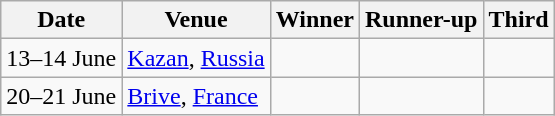<table class="wikitable">
<tr>
<th>Date</th>
<th>Venue</th>
<th>Winner</th>
<th>Runner-up</th>
<th>Third</th>
</tr>
<tr>
<td>13–14 June</td>
<td><a href='#'>Kazan</a>, <a href='#'>Russia</a></td>
<td></td>
<td></td>
<td></td>
</tr>
<tr>
<td>20–21 June</td>
<td><a href='#'>Brive</a>, <a href='#'>France</a></td>
<td></td>
<td></td>
<td></td>
</tr>
</table>
